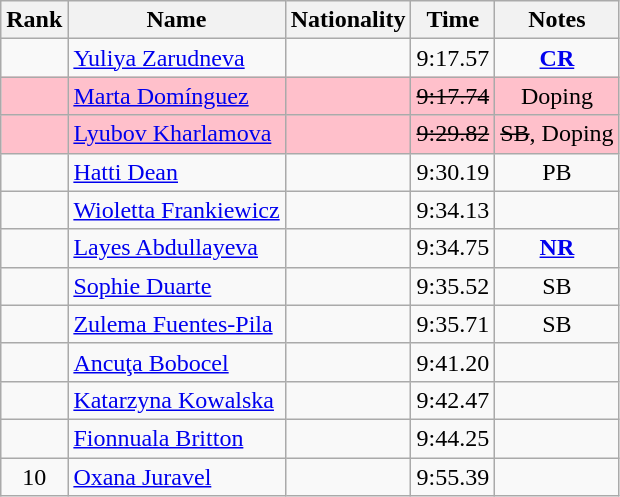<table class="wikitable sortable" style="text-align:center">
<tr>
<th>Rank</th>
<th>Name</th>
<th>Nationality</th>
<th>Time</th>
<th>Notes</th>
</tr>
<tr>
<td></td>
<td align="left"><a href='#'>Yuliya Zarudneva</a></td>
<td align=left></td>
<td>9:17.57</td>
<td><strong><a href='#'>CR</a></strong></td>
</tr>
<tr bgcolor="pink">
<td></td>
<td align="left"><a href='#'>Marta Domínguez</a></td>
<td align=left></td>
<td><s>9:17.74</s></td>
<td>Doping</td>
</tr>
<tr bgcolor="pink">
<td></td>
<td align="left"><a href='#'>Lyubov Kharlamova</a></td>
<td align=left></td>
<td><s>9:29.82</s></td>
<td><s>SB</s>, Doping</td>
</tr>
<tr>
<td></td>
<td align="left"><a href='#'>Hatti Dean</a></td>
<td align=left></td>
<td>9:30.19</td>
<td>PB</td>
</tr>
<tr>
<td></td>
<td align="left"><a href='#'>Wioletta Frankiewicz</a></td>
<td align=left></td>
<td>9:34.13</td>
<td></td>
</tr>
<tr>
<td></td>
<td align="left"><a href='#'>Layes Abdullayeva</a></td>
<td align=left></td>
<td>9:34.75</td>
<td><strong><a href='#'>NR</a></strong></td>
</tr>
<tr>
<td></td>
<td align="left"><a href='#'>Sophie Duarte</a></td>
<td align=left></td>
<td>9:35.52</td>
<td>SB</td>
</tr>
<tr>
<td></td>
<td align="left"><a href='#'>Zulema Fuentes-Pila</a></td>
<td align=left></td>
<td>9:35.71</td>
<td>SB</td>
</tr>
<tr>
<td></td>
<td align="left"><a href='#'>Ancuţa Bobocel</a></td>
<td align=left></td>
<td>9:41.20</td>
<td></td>
</tr>
<tr>
<td></td>
<td align="left"><a href='#'>Katarzyna Kowalska</a></td>
<td align=left></td>
<td>9:42.47</td>
<td></td>
</tr>
<tr>
<td></td>
<td align="left"><a href='#'>Fionnuala Britton</a></td>
<td align=left></td>
<td>9:44.25</td>
<td></td>
</tr>
<tr>
<td>10</td>
<td align="left"><a href='#'>Oxana Juravel</a></td>
<td align=left></td>
<td>9:55.39</td>
<td></td>
</tr>
</table>
